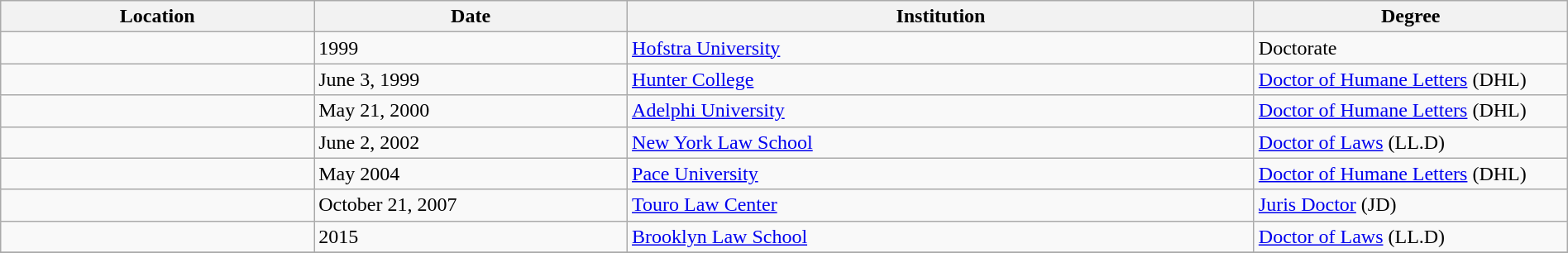<table class="wikitable" style="width:100%;">
<tr>
<th style="width:20%;">Location</th>
<th style="width:20%;">Date</th>
<th style="width:40%;">Institution</th>
<th style="width:20%;">Degree</th>
</tr>
<tr>
<td></td>
<td>1999</td>
<td><a href='#'>Hofstra University</a></td>
<td>Doctorate</td>
</tr>
<tr>
<td></td>
<td>June 3, 1999</td>
<td><a href='#'>Hunter College</a></td>
<td><a href='#'>Doctor of Humane Letters</a> (DHL)</td>
</tr>
<tr>
<td></td>
<td>May 21, 2000</td>
<td><a href='#'>Adelphi University</a></td>
<td><a href='#'>Doctor of Humane Letters</a> (DHL)</td>
</tr>
<tr>
<td></td>
<td>June 2, 2002</td>
<td><a href='#'>New York Law School</a></td>
<td><a href='#'>Doctor of Laws</a> (LL.D)</td>
</tr>
<tr>
<td></td>
<td>May 2004</td>
<td><a href='#'>Pace University</a></td>
<td><a href='#'>Doctor of Humane Letters</a> (DHL)</td>
</tr>
<tr>
<td></td>
<td>October 21, 2007</td>
<td><a href='#'>Touro Law Center</a></td>
<td><a href='#'>Juris Doctor</a> (JD)</td>
</tr>
<tr>
<td></td>
<td>2015</td>
<td><a href='#'>Brooklyn Law School</a></td>
<td><a href='#'>Doctor of Laws</a> (LL.D)</td>
</tr>
<tr>
</tr>
</table>
